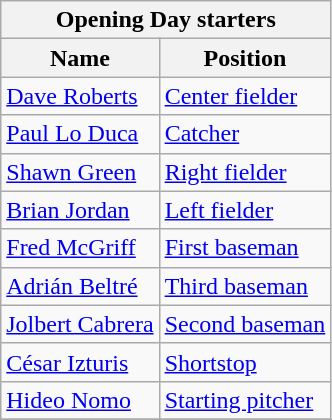<table class="wikitable" style="text-align:left">
<tr>
<th colspan="2">Opening Day starters</th>
</tr>
<tr>
<th>Name</th>
<th>Position</th>
</tr>
<tr>
<td><a href='#'>Dave Roberts</a></td>
<td><a href='#'>Center fielder</a></td>
</tr>
<tr>
<td><a href='#'>Paul Lo Duca</a></td>
<td><a href='#'>Catcher</a></td>
</tr>
<tr>
<td><a href='#'>Shawn Green</a></td>
<td><a href='#'>Right fielder</a></td>
</tr>
<tr>
<td><a href='#'>Brian Jordan</a></td>
<td><a href='#'>Left fielder</a></td>
</tr>
<tr>
<td><a href='#'>Fred McGriff</a></td>
<td><a href='#'>First baseman</a></td>
</tr>
<tr>
<td><a href='#'>Adrián Beltré</a></td>
<td><a href='#'>Third baseman</a></td>
</tr>
<tr>
<td><a href='#'>Jolbert Cabrera</a></td>
<td><a href='#'>Second baseman</a></td>
</tr>
<tr>
<td><a href='#'>César Izturis</a></td>
<td><a href='#'>Shortstop</a></td>
</tr>
<tr>
<td><a href='#'>Hideo Nomo</a></td>
<td><a href='#'>Starting pitcher</a></td>
</tr>
<tr>
</tr>
</table>
